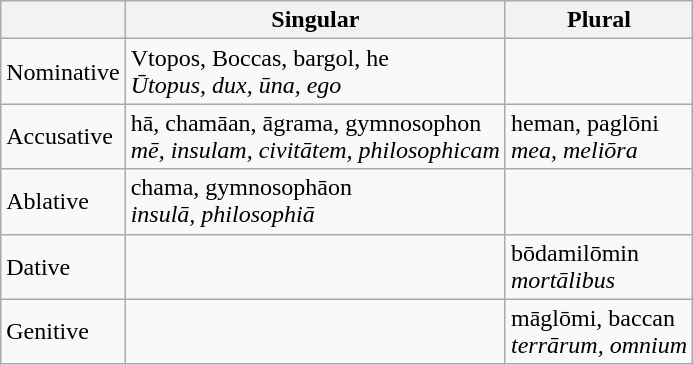<table class=wikitable>
<tr>
<th></th>
<th>Singular</th>
<th>Plural</th>
</tr>
<tr>
<td>Nominative</td>
<td>Vtopos, Boccas, bargol, he<br><em>Ūtopus, dux, ūna, ego</em></td>
<td></td>
</tr>
<tr>
<td>Accusative</td>
<td>hā, chamāan, āgrama, gymnosophon<br><em>mē, insulam, civitātem, philosophicam</em></td>
<td>heman, paglōni<br><em>mea, meliōra</em></td>
</tr>
<tr>
<td>Ablative</td>
<td>chama, gymnosophāon<br><em>insulā, philosophiā</em></td>
<td></td>
</tr>
<tr>
<td>Dative</td>
<td></td>
<td>bōdamilōmin<br><em>mortālibus</em></td>
</tr>
<tr>
<td>Genitive</td>
<td></td>
<td>māglōmi, baccan<br><em>terrārum, omnium</em></td>
</tr>
</table>
